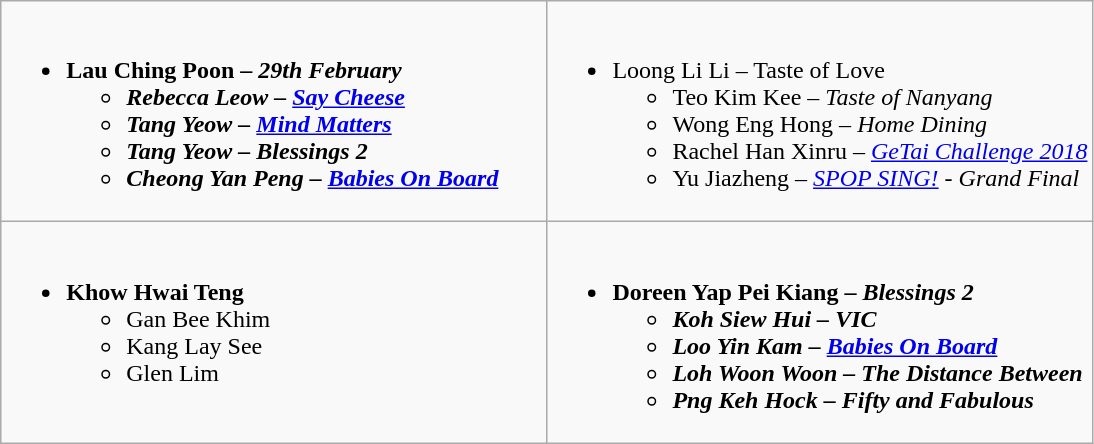<table class=wikitable>
<tr>
<td valign="top" width="50%"><br><div></div><ul><li><strong>Lau Ching Poon – <em>29th February<strong><em><ul><li>Rebecca Leow   – </em><a href='#'>Say Cheese</a><em></li><li>Tang Yeow  – </em><a href='#'>Mind Matters</a><em></li><li>Tang Yeow  – </em>Blessings 2<em></li><li>Cheong Yan Peng  – </em><a href='#'>Babies On Board</a><em></li></ul></li></ul></td>
<td valign="top" width="50%"><br><div></div><ul><li></strong>Loong Li Li  – </em>Taste of Love</em></strong><ul><li>Teo Kim Kee  – <em>Taste of Nanyang</em></li><li>Wong Eng Hong  – <em>Home Dining</em></li><li>Rachel Han Xinru  – <em><a href='#'>GeTai Challenge 2018</a></em></li><li>Yu Jiazheng – <em><a href='#'>SPOP SING!</a> - Grand Final</em></li></ul></li></ul></td>
</tr>
<tr>
<td valign="top" width="50%"><br><div></div><ul><li><strong>Khow Hwai Teng </strong><ul><li>Gan Bee Khim</li><li>Kang Lay See</li><li>Glen Lim</li></ul></li></ul></td>
<td valign="top" width="50%"><br><div></div><ul><li><strong>Doreen Yap Pei Kiang  – <em>Blessings 2<strong><em><ul><li>Koh Siew Hui  – </em>VIC<em></li><li>Loo Yin Kam  – </em><a href='#'>Babies On Board</a><em></li><li>Loh Woon Woon  – </em>The Distance Between<em></li><li>Png Keh Hock  – </em>Fifty and Fabulous<em></li></ul></li></ul></td>
</tr>
</table>
